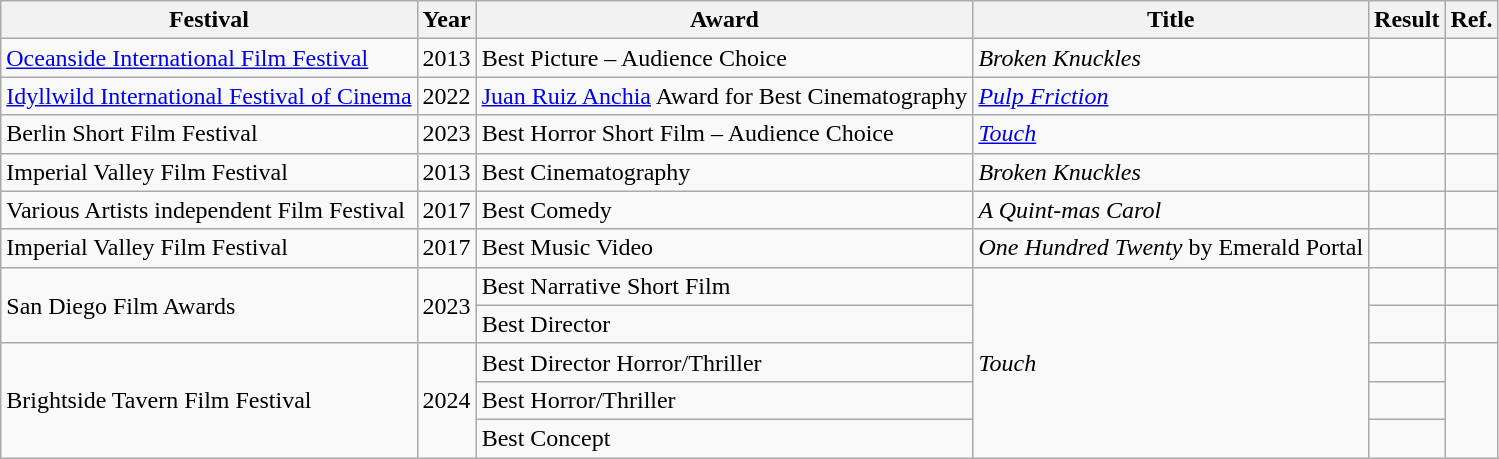<table class="wikitable">
<tr>
<th>Festival</th>
<th>Year</th>
<th>Award</th>
<th>Title</th>
<th>Result</th>
<th>Ref.</th>
</tr>
<tr>
<td><a href='#'>Oceanside International Film Festival</a></td>
<td>2013</td>
<td>Best Picture – Audience Choice</td>
<td><em>Broken Knuckles</em></td>
<td></td>
<td></td>
</tr>
<tr>
<td><a href='#'>Idyllwild International Festival of Cinema</a></td>
<td>2022</td>
<td><a href='#'>Juan Ruiz Anchia</a> Award for Best Cinematography</td>
<td><em><a href='#'>Pulp Friction</a></em></td>
<td></td>
<td></td>
</tr>
<tr>
<td>Berlin Short Film Festival</td>
<td>2023</td>
<td>Best Horror Short Film – Audience Choice</td>
<td><em><a href='#'>Touch</a></em></td>
<td></td>
<td></td>
</tr>
<tr>
<td>Imperial Valley Film Festival</td>
<td>2013</td>
<td>Best Cinematography</td>
<td><em>Broken Knuckles</em></td>
<td></td>
<td></td>
</tr>
<tr>
<td>Various Artists independent Film Festival</td>
<td>2017</td>
<td>Best Comedy</td>
<td><em>A Quint-mas Carol</em></td>
<td></td>
<td></td>
</tr>
<tr>
<td>Imperial Valley Film Festival</td>
<td>2017</td>
<td>Best Music Video</td>
<td><em>One Hundred Twenty</em> by Emerald Portal</td>
<td></td>
<td></td>
</tr>
<tr>
<td rowspan="2">San Diego Film Awards</td>
<td rowspan="2">2023</td>
<td>Best Narrative Short Film</td>
<td rowspan="5"><em>Touch</em></td>
<td></td>
<td></td>
</tr>
<tr>
<td>Best Director</td>
<td></td>
<td></td>
</tr>
<tr>
<td rowspan="3">Brightside Tavern Film Festival</td>
<td rowspan="3">2024</td>
<td>Best Director Horror/Thriller</td>
<td></td>
<td rowspan="3"></td>
</tr>
<tr>
<td>Best Horror/Thriller</td>
<td></td>
</tr>
<tr>
<td>Best Concept</td>
<td></td>
</tr>
</table>
